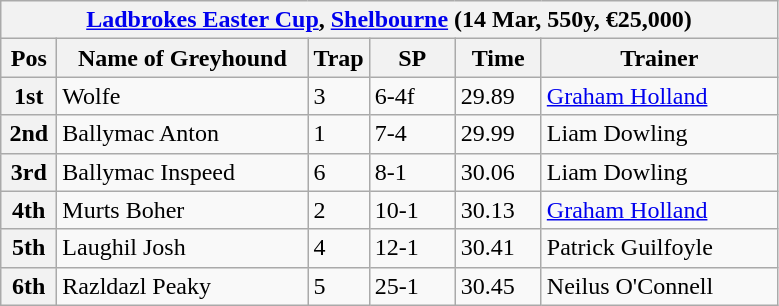<table class="wikitable">
<tr>
<th colspan="6"><a href='#'>Ladbrokes Easter Cup</a>, <a href='#'>Shelbourne</a> (14 Mar, 550y, €25,000)</th>
</tr>
<tr>
<th width=30>Pos</th>
<th width=160>Name of Greyhound</th>
<th width=30>Trap</th>
<th width=50>SP</th>
<th width=50>Time</th>
<th width=150>Trainer</th>
</tr>
<tr>
<th>1st</th>
<td>Wolfe</td>
<td>3</td>
<td>6-4f</td>
<td>29.89</td>
<td><a href='#'>Graham Holland</a></td>
</tr>
<tr>
<th>2nd</th>
<td>Ballymac Anton</td>
<td>1</td>
<td>7-4</td>
<td>29.99</td>
<td>Liam Dowling</td>
</tr>
<tr>
<th>3rd</th>
<td>Ballymac Inspeed</td>
<td>6</td>
<td>8-1</td>
<td>30.06</td>
<td>Liam Dowling</td>
</tr>
<tr>
<th>4th</th>
<td>Murts Boher</td>
<td>2</td>
<td>10-1</td>
<td>30.13</td>
<td><a href='#'>Graham Holland</a></td>
</tr>
<tr>
<th>5th</th>
<td>Laughil Josh</td>
<td>4</td>
<td>12-1</td>
<td>30.41</td>
<td>Patrick Guilfoyle</td>
</tr>
<tr>
<th>6th</th>
<td>Razldazl Peaky</td>
<td>5</td>
<td>25-1</td>
<td>30.45</td>
<td>Neilus O'Connell</td>
</tr>
</table>
